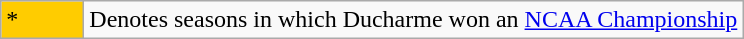<table class="wikitable">
<tr>
<td style="background:#ffcc00; width:3em;">*</td>
<td>Denotes seasons in which Ducharme won an <a href='#'>NCAA Championship</a></td>
</tr>
</table>
